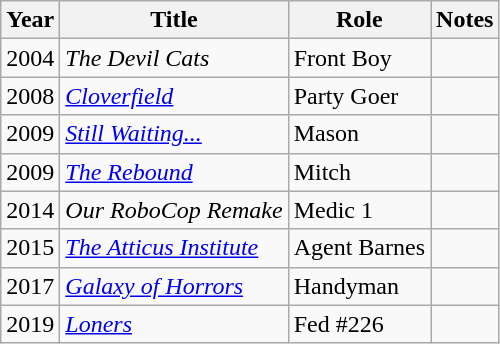<table class="wikitable sortable">
<tr>
<th>Year</th>
<th>Title</th>
<th>Role</th>
<th>Notes</th>
</tr>
<tr>
<td>2004</td>
<td><em>The Devil Cats</em></td>
<td>Front Boy</td>
<td></td>
</tr>
<tr>
<td>2008</td>
<td><em><a href='#'>Cloverfield</a></em></td>
<td>Party Goer</td>
<td></td>
</tr>
<tr>
<td>2009</td>
<td><em><a href='#'>Still Waiting...</a></em></td>
<td>Mason</td>
<td></td>
</tr>
<tr>
<td>2009</td>
<td><em><a href='#'>The Rebound</a></em></td>
<td>Mitch</td>
<td></td>
</tr>
<tr>
<td>2014</td>
<td><em>Our RoboCop Remake</em></td>
<td>Medic 1</td>
<td></td>
</tr>
<tr>
<td>2015</td>
<td><em><a href='#'>The Atticus Institute</a></em></td>
<td>Agent Barnes</td>
<td></td>
</tr>
<tr>
<td>2017</td>
<td><em><a href='#'>Galaxy of Horrors</a></em></td>
<td>Handyman</td>
<td></td>
</tr>
<tr>
<td>2019</td>
<td><a href='#'><em>Loners</em></a></td>
<td>Fed #226</td>
<td></td>
</tr>
</table>
